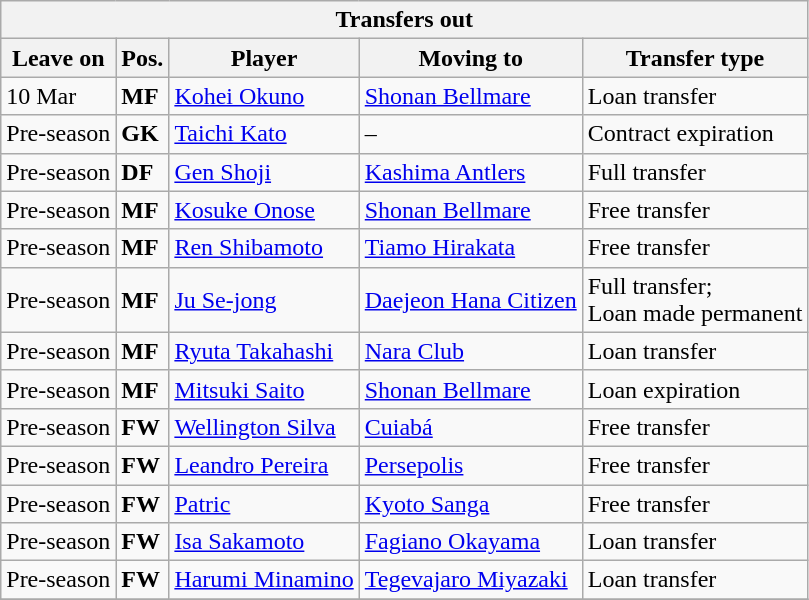<table class="wikitable sortable" style=“text-align:left;>
<tr>
<th colspan="5">Transfers out</th>
</tr>
<tr>
<th>Leave on</th>
<th>Pos.</th>
<th>Player</th>
<th>Moving to</th>
<th>Transfer type</th>
</tr>
<tr>
<td>10 Mar</td>
<td><strong>MF</strong></td>
<td> <a href='#'>Kohei Okuno</a></td>
<td> <a href='#'>Shonan Bellmare</a></td>
<td>Loan transfer</td>
</tr>
<tr>
<td>Pre-season</td>
<td><strong>GK</strong></td>
<td> <a href='#'>Taichi Kato</a></td>
<td>–</td>
<td>Contract expiration</td>
</tr>
<tr>
<td>Pre-season</td>
<td><strong>DF</strong></td>
<td> <a href='#'>Gen Shoji</a></td>
<td> <a href='#'>Kashima Antlers</a></td>
<td>Full transfer</td>
</tr>
<tr>
<td>Pre-season</td>
<td><strong>MF</strong></td>
<td> <a href='#'>Kosuke Onose</a></td>
<td> <a href='#'>Shonan Bellmare</a></td>
<td>Free transfer</td>
</tr>
<tr>
<td>Pre-season</td>
<td><strong>MF</strong></td>
<td> <a href='#'>Ren Shibamoto</a></td>
<td> <a href='#'>Tiamo Hirakata</a></td>
<td>Free transfer</td>
</tr>
<tr>
<td>Pre-season</td>
<td><strong>MF</strong></td>
<td> <a href='#'>Ju Se-jong</a></td>
<td> <a href='#'>Daejeon Hana Citizen</a></td>
<td>Full transfer;<br> Loan made permanent</td>
</tr>
<tr>
<td>Pre-season</td>
<td><strong>MF</strong></td>
<td> <a href='#'>Ryuta Takahashi</a></td>
<td> <a href='#'>Nara Club</a></td>
<td>Loan transfer</td>
</tr>
<tr>
<td>Pre-season</td>
<td><strong>MF</strong></td>
<td> <a href='#'>Mitsuki Saito</a></td>
<td> <a href='#'>Shonan Bellmare</a></td>
<td>Loan expiration</td>
</tr>
<tr>
<td>Pre-season</td>
<td><strong>FW</strong></td>
<td> <a href='#'>Wellington Silva</a></td>
<td> <a href='#'>Cuiabá</a></td>
<td>Free transfer</td>
</tr>
<tr>
<td>Pre-season</td>
<td><strong>FW</strong></td>
<td> <a href='#'>Leandro Pereira</a></td>
<td> <a href='#'>Persepolis</a></td>
<td>Free transfer</td>
</tr>
<tr>
<td>Pre-season</td>
<td><strong>FW</strong></td>
<td> <a href='#'>Patric</a></td>
<td> <a href='#'>Kyoto Sanga</a></td>
<td>Free transfer</td>
</tr>
<tr>
<td>Pre-season</td>
<td><strong>FW</strong></td>
<td> <a href='#'>Isa Sakamoto</a></td>
<td> <a href='#'>Fagiano Okayama</a></td>
<td>Loan transfer</td>
</tr>
<tr>
<td>Pre-season</td>
<td><strong>FW</strong></td>
<td> <a href='#'>Harumi Minamino</a></td>
<td> <a href='#'>Tegevajaro Miyazaki</a></td>
<td>Loan transfer</td>
</tr>
<tr>
</tr>
</table>
